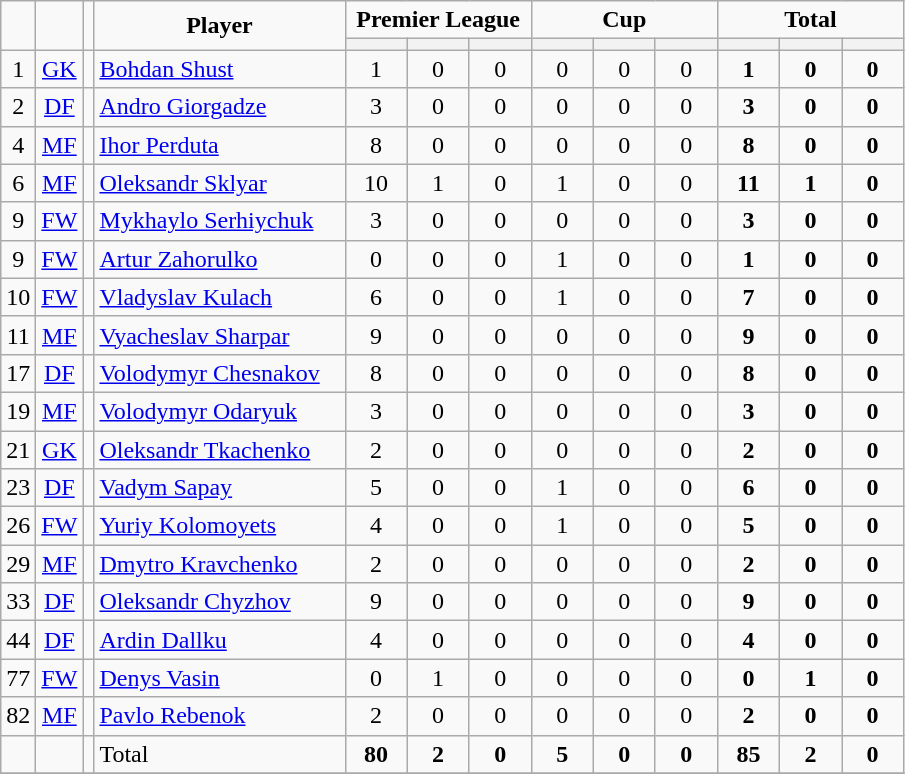<table class="wikitable" style="text-align:center;">
<tr>
<td rowspan="2" !width=15><strong></strong></td>
<td rowspan="2" !width=15><strong></strong></td>
<td rowspan="2" !width=15><strong></strong></td>
<td rowspan="2" ! style="width:160px;"><strong>Player</strong></td>
<td colspan="3"><strong>Premier League</strong></td>
<td colspan="3"><strong>Cup</strong></td>
<td colspan="3"><strong>Total</strong></td>
</tr>
<tr>
<th width=34; background:#fe9;"></th>
<th width=34; background:#fe9;"></th>
<th width=34; background:#ff8888;"></th>
<th width=34; background:#fe9;"></th>
<th width=34; background:#fe9;"></th>
<th width=34; background:#ff8888;"></th>
<th width=34; background:#fe9;"></th>
<th width=34; background:#fe9;"></th>
<th width=34; background:#ff8888;"></th>
</tr>
<tr>
<td>1</td>
<td><a href='#'>GK</a></td>
<td></td>
<td align=left><a href='#'>Bohdan Shust</a></td>
<td>1</td>
<td>0</td>
<td>0</td>
<td>0</td>
<td>0</td>
<td>0</td>
<td><strong>1</strong></td>
<td><strong>0</strong></td>
<td><strong>0</strong></td>
</tr>
<tr>
<td>2</td>
<td><a href='#'>DF</a></td>
<td></td>
<td align=left><a href='#'>Andro Giorgadze</a></td>
<td>3</td>
<td>0</td>
<td>0</td>
<td>0</td>
<td>0</td>
<td>0</td>
<td><strong>3</strong></td>
<td><strong>0</strong></td>
<td><strong>0</strong></td>
</tr>
<tr>
<td>4</td>
<td><a href='#'>MF</a></td>
<td></td>
<td align=left><a href='#'>Ihor Perduta</a></td>
<td>8</td>
<td>0</td>
<td>0</td>
<td>0</td>
<td>0</td>
<td>0</td>
<td><strong>8</strong></td>
<td><strong>0</strong></td>
<td><strong>0</strong></td>
</tr>
<tr>
<td>6</td>
<td><a href='#'>MF</a></td>
<td></td>
<td align=left><a href='#'>Oleksandr Sklyar</a></td>
<td>10</td>
<td>1</td>
<td>0</td>
<td>1</td>
<td>0</td>
<td>0</td>
<td><strong>11</strong></td>
<td><strong>1</strong></td>
<td><strong>0</strong></td>
</tr>
<tr>
<td>9</td>
<td><a href='#'>FW</a></td>
<td></td>
<td align=left><a href='#'>Mykhaylo Serhiychuk</a></td>
<td>3</td>
<td>0</td>
<td>0</td>
<td>0</td>
<td>0</td>
<td>0</td>
<td><strong>3</strong></td>
<td><strong>0</strong></td>
<td><strong>0</strong></td>
</tr>
<tr>
<td>9</td>
<td><a href='#'>FW</a></td>
<td></td>
<td align=left><a href='#'>Artur Zahorulko</a></td>
<td>0</td>
<td>0</td>
<td>0</td>
<td>1</td>
<td>0</td>
<td>0</td>
<td><strong>1</strong></td>
<td><strong>0</strong></td>
<td><strong>0</strong></td>
</tr>
<tr>
<td>10</td>
<td><a href='#'>FW</a></td>
<td></td>
<td align=left><a href='#'>Vladyslav Kulach</a></td>
<td>6</td>
<td>0</td>
<td>0</td>
<td>1</td>
<td>0</td>
<td>0</td>
<td><strong>7</strong></td>
<td><strong>0</strong></td>
<td><strong>0</strong></td>
</tr>
<tr>
<td>11</td>
<td><a href='#'>MF</a></td>
<td></td>
<td align=left><a href='#'>Vyacheslav Sharpar</a></td>
<td>9</td>
<td>0</td>
<td>0</td>
<td>0</td>
<td>0</td>
<td>0</td>
<td><strong>9</strong></td>
<td><strong>0</strong></td>
<td><strong>0</strong></td>
</tr>
<tr>
<td>17</td>
<td><a href='#'>DF</a></td>
<td></td>
<td align=left><a href='#'>Volodymyr Chesnakov</a></td>
<td>8</td>
<td>0</td>
<td>0</td>
<td>0</td>
<td>0</td>
<td>0</td>
<td><strong>8</strong></td>
<td><strong>0</strong></td>
<td><strong>0</strong></td>
</tr>
<tr>
<td>19</td>
<td><a href='#'>MF</a></td>
<td></td>
<td align=left><a href='#'>Volodymyr Odaryuk</a></td>
<td>3</td>
<td>0</td>
<td>0</td>
<td>0</td>
<td>0</td>
<td>0</td>
<td><strong>3</strong></td>
<td><strong>0</strong></td>
<td><strong>0</strong></td>
</tr>
<tr>
<td>21</td>
<td><a href='#'>GK</a></td>
<td></td>
<td align=left><a href='#'>Oleksandr Tkachenko</a></td>
<td>2</td>
<td>0</td>
<td>0</td>
<td>0</td>
<td>0</td>
<td>0</td>
<td><strong>2</strong></td>
<td><strong>0</strong></td>
<td><strong>0</strong></td>
</tr>
<tr>
<td>23</td>
<td><a href='#'>DF</a></td>
<td></td>
<td align=left><a href='#'>Vadym Sapay</a></td>
<td>5</td>
<td>0</td>
<td>0</td>
<td>1</td>
<td>0</td>
<td>0</td>
<td><strong>6</strong></td>
<td><strong>0</strong></td>
<td><strong>0</strong></td>
</tr>
<tr>
<td>26</td>
<td><a href='#'>FW</a></td>
<td></td>
<td align=left><a href='#'>Yuriy Kolomoyets</a></td>
<td>4</td>
<td>0</td>
<td>0</td>
<td>1</td>
<td>0</td>
<td>0</td>
<td><strong>5</strong></td>
<td><strong>0</strong></td>
<td><strong>0</strong></td>
</tr>
<tr>
<td>29</td>
<td><a href='#'>MF</a></td>
<td></td>
<td align=left><a href='#'>Dmytro Kravchenko</a></td>
<td>2</td>
<td>0</td>
<td>0</td>
<td>0</td>
<td>0</td>
<td>0</td>
<td><strong>2</strong></td>
<td><strong>0</strong></td>
<td><strong>0</strong></td>
</tr>
<tr>
<td>33</td>
<td><a href='#'>DF</a></td>
<td></td>
<td align=left><a href='#'>Oleksandr Chyzhov</a></td>
<td>9</td>
<td>0</td>
<td>0</td>
<td>0</td>
<td>0</td>
<td>0</td>
<td><strong>9</strong></td>
<td><strong>0</strong></td>
<td><strong>0</strong></td>
</tr>
<tr>
<td>44</td>
<td><a href='#'>DF</a></td>
<td></td>
<td align=left><a href='#'>Ardin Dallku</a></td>
<td>4</td>
<td>0</td>
<td>0</td>
<td>0</td>
<td>0</td>
<td>0</td>
<td><strong>4</strong></td>
<td><strong>0</strong></td>
<td><strong>0</strong></td>
</tr>
<tr>
<td>77</td>
<td><a href='#'>FW</a></td>
<td></td>
<td align=left><a href='#'>Denys Vasin</a></td>
<td>0</td>
<td>1</td>
<td>0</td>
<td>0</td>
<td>0</td>
<td>0</td>
<td><strong>0</strong></td>
<td><strong>1</strong></td>
<td><strong>0</strong></td>
</tr>
<tr>
<td>82</td>
<td><a href='#'>MF</a></td>
<td></td>
<td align=left><a href='#'>Pavlo Rebenok</a></td>
<td>2</td>
<td>0</td>
<td>0</td>
<td>0</td>
<td>0</td>
<td>0</td>
<td><strong>2</strong></td>
<td><strong>0</strong></td>
<td><strong>0</strong></td>
</tr>
<tr>
<td></td>
<td></td>
<td></td>
<td align=left>Total</td>
<td><strong>80</strong></td>
<td><strong>2</strong></td>
<td><strong>0</strong></td>
<td><strong>5</strong></td>
<td><strong>0</strong></td>
<td><strong>0</strong></td>
<td><strong>85</strong></td>
<td><strong>2</strong></td>
<td><strong>0</strong></td>
</tr>
<tr>
</tr>
</table>
